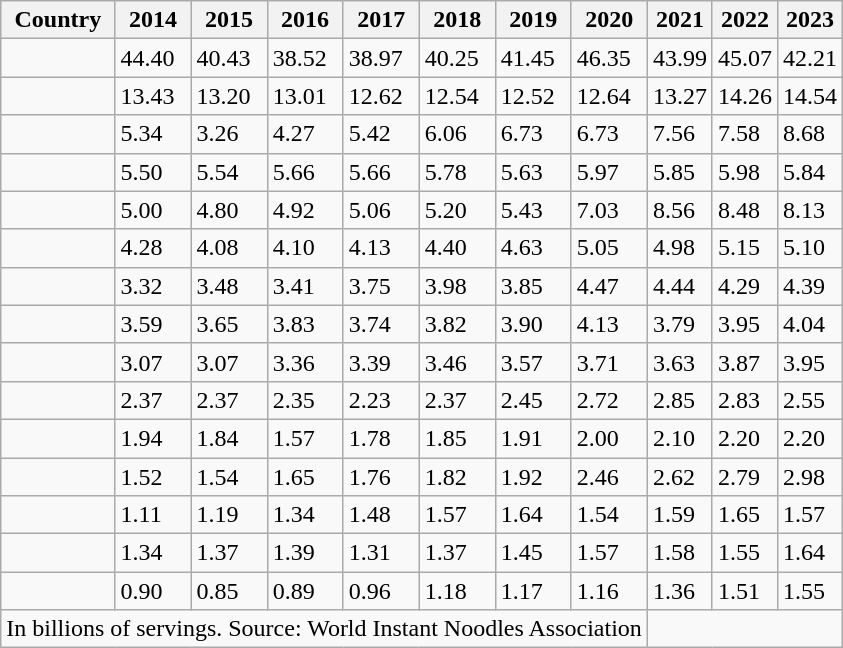<table class="wikitable sortable">
<tr>
<th>Country</th>
<th>2014</th>
<th>2015</th>
<th>2016</th>
<th>2017</th>
<th>2018</th>
<th>2019</th>
<th>2020</th>
<th>2021</th>
<th>2022</th>
<th>2023</th>
</tr>
<tr>
<td></td>
<td>44.40</td>
<td>40.43</td>
<td>38.52</td>
<td>38.97</td>
<td>40.25</td>
<td>41.45</td>
<td>46.35</td>
<td>43.99</td>
<td>45.07</td>
<td>42.21</td>
</tr>
<tr>
<td></td>
<td>13.43</td>
<td>13.20</td>
<td>13.01</td>
<td>12.62</td>
<td>12.54</td>
<td>12.52</td>
<td>12.64</td>
<td>13.27</td>
<td>14.26</td>
<td>14.54</td>
</tr>
<tr>
<td></td>
<td>5.34</td>
<td>3.26</td>
<td>4.27</td>
<td>5.42</td>
<td>6.06</td>
<td>6.73</td>
<td>6.73</td>
<td>7.56</td>
<td>7.58</td>
<td>8.68</td>
</tr>
<tr>
<td></td>
<td>5.50</td>
<td>5.54</td>
<td>5.66</td>
<td>5.66</td>
<td>5.78</td>
<td>5.63</td>
<td>5.97</td>
<td>5.85</td>
<td>5.98</td>
<td>5.84</td>
</tr>
<tr>
<td></td>
<td>5.00</td>
<td>4.80</td>
<td>4.92</td>
<td>5.06</td>
<td>5.20</td>
<td>5.43</td>
<td>7.03</td>
<td>8.56</td>
<td>8.48</td>
<td>8.13</td>
</tr>
<tr>
<td></td>
<td>4.28</td>
<td>4.08</td>
<td>4.10</td>
<td>4.13</td>
<td>4.40</td>
<td>4.63</td>
<td>5.05</td>
<td>4.98</td>
<td>5.15</td>
<td>5.10</td>
</tr>
<tr>
<td></td>
<td>3.32</td>
<td>3.48</td>
<td>3.41</td>
<td>3.75</td>
<td>3.98</td>
<td>3.85</td>
<td>4.47</td>
<td>4.44</td>
<td>4.29</td>
<td>4.39</td>
</tr>
<tr>
<td></td>
<td>3.59</td>
<td>3.65</td>
<td>3.83</td>
<td>3.74</td>
<td>3.82</td>
<td>3.90</td>
<td>4.13</td>
<td>3.79</td>
<td>3.95</td>
<td>4.04</td>
</tr>
<tr>
<td></td>
<td>3.07</td>
<td>3.07</td>
<td>3.36</td>
<td>3.39</td>
<td>3.46</td>
<td>3.57</td>
<td>3.71</td>
<td>3.63</td>
<td>3.87</td>
<td>3.95</td>
</tr>
<tr>
<td></td>
<td>2.37</td>
<td>2.37</td>
<td>2.35</td>
<td>2.23</td>
<td>2.37</td>
<td>2.45</td>
<td>2.72</td>
<td>2.85</td>
<td>2.83</td>
<td>2.55</td>
</tr>
<tr>
<td></td>
<td>1.94</td>
<td>1.84</td>
<td>1.57</td>
<td>1.78</td>
<td>1.85</td>
<td>1.91</td>
<td>2.00</td>
<td>2.10</td>
<td>2.20</td>
<td>2.20</td>
</tr>
<tr>
<td></td>
<td>1.52</td>
<td>1.54</td>
<td>1.65</td>
<td>1.76</td>
<td>1.82</td>
<td>1.92</td>
<td>2.46</td>
<td>2.62</td>
<td>2.79</td>
<td>2.98</td>
</tr>
<tr>
<td></td>
<td>1.11</td>
<td>1.19</td>
<td>1.34</td>
<td>1.48</td>
<td>1.57</td>
<td>1.64</td>
<td>1.54</td>
<td>1.59</td>
<td>1.65</td>
<td>1.57</td>
</tr>
<tr>
<td></td>
<td>1.34</td>
<td>1.37</td>
<td>1.39</td>
<td>1.31</td>
<td>1.37</td>
<td>1.45</td>
<td>1.57</td>
<td>1.58</td>
<td>1.55</td>
<td>1.64</td>
</tr>
<tr>
<td></td>
<td>0.90</td>
<td>0.85</td>
<td>0.89</td>
<td>0.96</td>
<td>1.18</td>
<td>1.17</td>
<td>1.16</td>
<td>1.36</td>
<td>1.51</td>
<td>1.55</td>
</tr>
<tr>
<td colspan="8">In billions of servings. Source: World Instant Noodles Association</td>
</tr>
</table>
